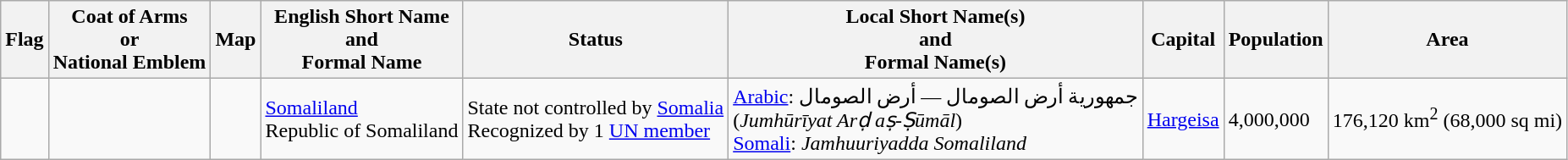<table class="wikitable">
<tr>
<th>Flag</th>
<th>Coat of Arms<br>or<br>
National Emblem</th>
<th>Map</th>
<th>English Short Name<br>and<br>
Formal Name</th>
<th>Status</th>
<th>Local Short Name(s)<br>and<br>Formal Name(s)</th>
<th>Capital</th>
<th>Population</th>
<th>Area</th>
</tr>
<tr>
<td></td>
<td></td>
<td></td>
<td><a href='#'>Somaliland</a><br>Republic of Somaliland</td>
<td>State not controlled by <a href='#'>Somalia</a><br>Recognized by 1 <a href='#'>UN member</a></td>
<td><a href='#'>Arabic</a>: جمهورية أرض الصومال — أرض الصومال<br>(<em>Jumhūrīyat Arḍ aṣ-Ṣūmāl</em>)<br><a href='#'>Somali</a>: <em>Jamhuuriyadda Somaliland</em></td>
<td><a href='#'>Hargeisa</a></td>
<td>4,000,000</td>
<td>176,120 km<sup>2</sup> (68,000 sq mi)</td>
</tr>
</table>
